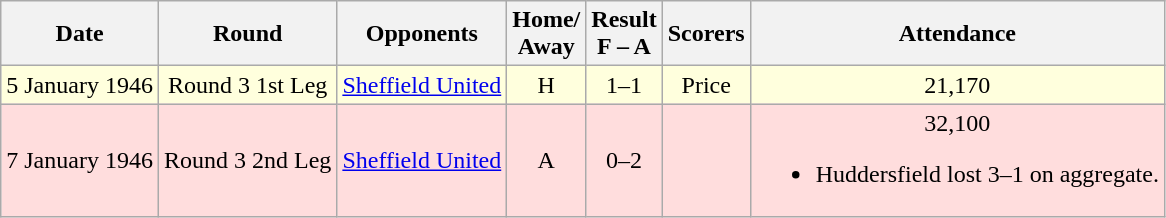<table class="wikitable" style="text-align:center">
<tr>
<th>Date</th>
<th>Round</th>
<th>Opponents</th>
<th>Home/<br>Away</th>
<th>Result<br>F – A</th>
<th>Scorers</th>
<th>Attendance</th>
</tr>
<tr bgcolor="#ffffdd">
<td>5 January 1946</td>
<td>Round 3 1st Leg</td>
<td><a href='#'>Sheffield United</a></td>
<td>H</td>
<td>1–1</td>
<td>Price</td>
<td>21,170</td>
</tr>
<tr bgcolor="#ffdddd">
<td>7 January 1946</td>
<td>Round 3 2nd Leg</td>
<td><a href='#'>Sheffield United</a></td>
<td>A</td>
<td>0–2</td>
<td></td>
<td>32,100<br><ul><li>Huddersfield lost 3–1 on aggregate.</li></ul></td>
</tr>
</table>
